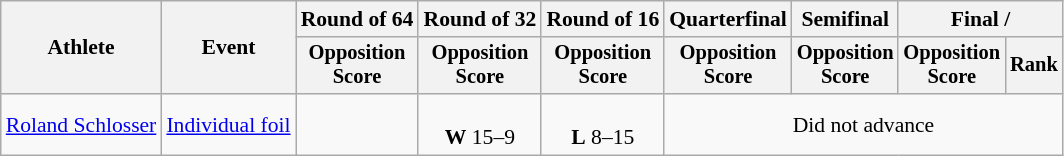<table class="wikitable" style="font-size:90%">
<tr>
<th rowspan="2">Athlete</th>
<th rowspan="2">Event</th>
<th>Round of 64</th>
<th>Round of 32</th>
<th>Round of 16</th>
<th>Quarterfinal</th>
<th>Semifinal</th>
<th colspan=2>Final / </th>
</tr>
<tr style="font-size:95%">
<th>Opposition <br> Score</th>
<th>Opposition <br> Score</th>
<th>Opposition <br> Score</th>
<th>Opposition <br> Score</th>
<th>Opposition <br> Score</th>
<th>Opposition <br> Score</th>
<th>Rank</th>
</tr>
<tr align=center>
<td align=left><a href='#'>Roland Schlosser</a></td>
<td align=left><a href='#'>Individual foil</a></td>
<td></td>
<td><br><strong>W</strong> 15–9</td>
<td><br><strong>L</strong> 8–15</td>
<td colspan=4>Did not advance</td>
</tr>
</table>
